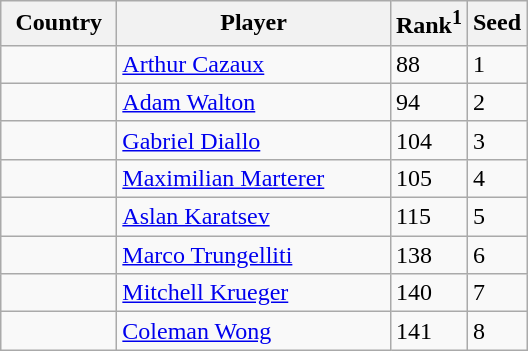<table class="sortable wikitable">
<tr>
<th width="70">Country</th>
<th width="175">Player</th>
<th>Rank<sup>1</sup></th>
<th>Seed</th>
</tr>
<tr>
<td></td>
<td><a href='#'>Arthur Cazaux</a></td>
<td>88</td>
<td>1</td>
</tr>
<tr>
<td></td>
<td><a href='#'>Adam Walton</a></td>
<td>94</td>
<td>2</td>
</tr>
<tr>
<td></td>
<td><a href='#'>Gabriel Diallo</a></td>
<td>104</td>
<td>3</td>
</tr>
<tr>
<td></td>
<td><a href='#'>Maximilian Marterer</a></td>
<td>105</td>
<td>4</td>
</tr>
<tr>
<td></td>
<td><a href='#'>Aslan Karatsev</a></td>
<td>115</td>
<td>5</td>
</tr>
<tr>
<td></td>
<td><a href='#'>Marco Trungelliti</a></td>
<td>138</td>
<td>6</td>
</tr>
<tr>
<td></td>
<td><a href='#'>Mitchell Krueger</a></td>
<td>140</td>
<td>7</td>
</tr>
<tr>
<td></td>
<td><a href='#'>Coleman Wong</a></td>
<td>141</td>
<td>8</td>
</tr>
</table>
